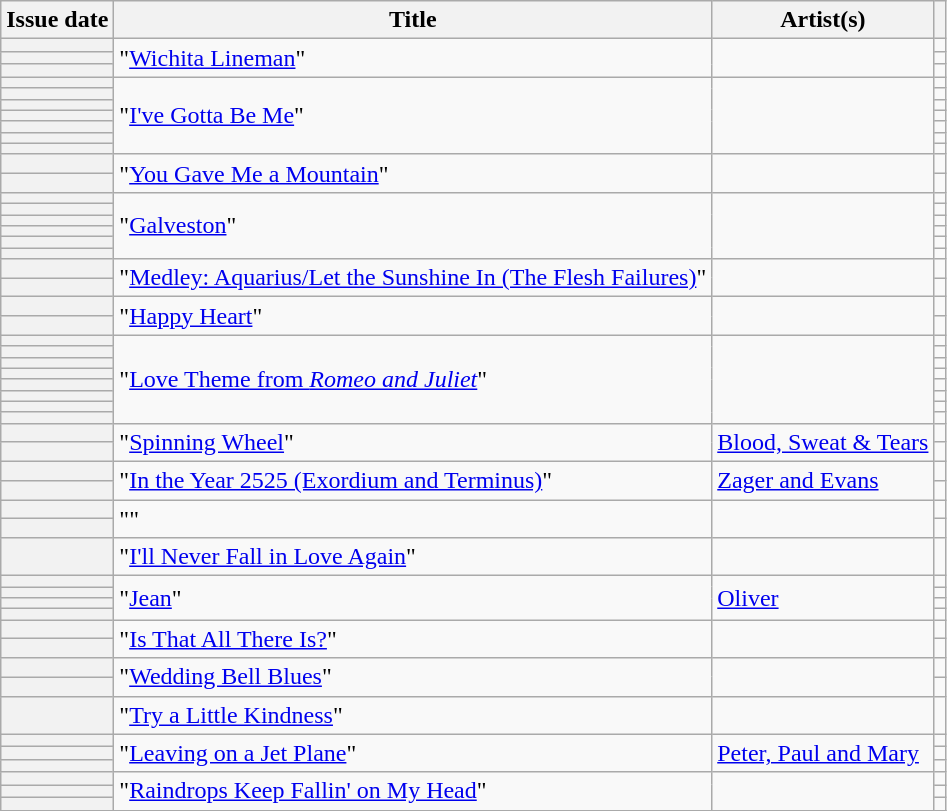<table class="wikitable sortable plainrowheaders">
<tr>
<th scope=col>Issue date</th>
<th scope=col>Title</th>
<th scope=col>Artist(s)</th>
<th scope=col class=unsortable></th>
</tr>
<tr>
<th scope=row></th>
<td rowspan="3">"<a href='#'>Wichita Lineman</a>"</td>
<td rowspan="3"></td>
<td align=center></td>
</tr>
<tr>
<th scope=row></th>
<td align=center></td>
</tr>
<tr>
<th scope=row></th>
<td align=center></td>
</tr>
<tr>
<th scope=row></th>
<td rowspan="7">"<a href='#'>I've Gotta Be Me</a>"</td>
<td rowspan="7"></td>
<td align=center></td>
</tr>
<tr>
<th scope=row></th>
<td align=center></td>
</tr>
<tr>
<th scope=row></th>
<td align=center></td>
</tr>
<tr>
<th scope=row></th>
<td align=center></td>
</tr>
<tr>
<th scope=row></th>
<td align=center></td>
</tr>
<tr>
<th scope=row></th>
<td align=center></td>
</tr>
<tr>
<th scope=row></th>
<td align=center></td>
</tr>
<tr>
<th scope=row></th>
<td rowspan="2">"<a href='#'>You Gave Me a Mountain</a>"</td>
<td rowspan="2"></td>
<td align=center></td>
</tr>
<tr>
<th scope=row></th>
<td align=center></td>
</tr>
<tr>
<th scope=row></th>
<td rowspan="6">"<a href='#'>Galveston</a>"</td>
<td rowspan="6"></td>
<td align=center></td>
</tr>
<tr>
<th scope=row></th>
<td align=center></td>
</tr>
<tr>
<th scope=row></th>
<td align=center></td>
</tr>
<tr>
<th scope=row></th>
<td align=center></td>
</tr>
<tr>
<th scope=row></th>
<td align=center></td>
</tr>
<tr>
<th scope=row></th>
<td align=center></td>
</tr>
<tr>
<th scope=row></th>
<td rowspan="2">"<a href='#'>Medley: Aquarius/Let the Sunshine In (The Flesh Failures)</a>"</td>
<td rowspan="2"></td>
<td align=center></td>
</tr>
<tr>
<th scope=row></th>
<td align=center></td>
</tr>
<tr>
<th scope=row></th>
<td rowspan="2">"<a href='#'>Happy Heart</a>"</td>
<td rowspan="2"></td>
<td align=center></td>
</tr>
<tr>
<th scope=row></th>
<td align=center></td>
</tr>
<tr>
<th scope=row></th>
<td rowspan="8">"<a href='#'>Love Theme from <em>Romeo and Juliet</em></a>"</td>
<td rowspan="8"></td>
<td align=center></td>
</tr>
<tr>
<th scope=row></th>
<td align=center></td>
</tr>
<tr>
<th scope=row></th>
<td align=center></td>
</tr>
<tr>
<th scope=row></th>
<td align=center></td>
</tr>
<tr>
<th scope=row></th>
<td align=center></td>
</tr>
<tr>
<th scope=row></th>
<td align=center></td>
</tr>
<tr>
<th scope=row></th>
<td align=center></td>
</tr>
<tr>
<th scope=row></th>
<td align=center></td>
</tr>
<tr>
<th scope=row></th>
<td rowspan="2">"<a href='#'>Spinning Wheel</a>"</td>
<td rowspan="2"><a href='#'>Blood, Sweat & Tears</a></td>
<td align=center></td>
</tr>
<tr>
<th scope=row></th>
<td align=center></td>
</tr>
<tr>
<th scope=row></th>
<td rowspan="2">"<a href='#'>In the Year 2525 (Exordium and Terminus)</a>"</td>
<td rowspan="2"><a href='#'>Zager and Evans</a></td>
<td align=center></td>
</tr>
<tr>
<th scope=row></th>
<td align=center></td>
</tr>
<tr>
<th scope=row></th>
<td rowspan="2">""</td>
<td rowspan="2"></td>
<td align=center></td>
</tr>
<tr>
<th scope=row></th>
<td align=center></td>
</tr>
<tr>
<th scope=row></th>
<td>"<a href='#'>I'll Never Fall in Love Again</a>"</td>
<td rowspan="1"></td>
<td align=center></td>
</tr>
<tr>
<th scope=row></th>
<td rowspan="4">"<a href='#'>Jean</a>"</td>
<td rowspan="4"><a href='#'>Oliver</a></td>
<td align=center></td>
</tr>
<tr>
<th scope=row></th>
<td align=center></td>
</tr>
<tr>
<th scope=row></th>
<td align=center></td>
</tr>
<tr>
<th scope=row></th>
<td align=center></td>
</tr>
<tr>
<th scope=row></th>
<td rowspan="2">"<a href='#'>Is That All There Is?</a>"</td>
<td rowspan="2"></td>
<td align=center></td>
</tr>
<tr>
<th scope=row></th>
<td align=center></td>
</tr>
<tr>
<th scope=row></th>
<td rowspan="2">"<a href='#'>Wedding Bell Blues</a>"</td>
<td rowspan="2"></td>
<td align=center></td>
</tr>
<tr>
<th scope=row></th>
<td align=center></td>
</tr>
<tr>
<th scope=row></th>
<td>"<a href='#'>Try a Little Kindness</a>"</td>
<td rowspan="1"></td>
<td align=center></td>
</tr>
<tr>
<th scope=row></th>
<td rowspan="3">"<a href='#'>Leaving on a Jet Plane</a>"</td>
<td rowspan="3"><a href='#'>Peter, Paul and Mary</a></td>
<td align=center></td>
</tr>
<tr>
<th scope=row></th>
<td align=center></td>
</tr>
<tr>
<th scope=row></th>
<td align=center></td>
</tr>
<tr>
<th scope=row></th>
<td rowspan="3">"<a href='#'>Raindrops Keep Fallin' on My Head</a>"</td>
<td rowspan="3"></td>
<td align=center></td>
</tr>
<tr>
<th scope=row></th>
<td align=center></td>
</tr>
<tr>
<th scope=row></th>
<td align=center></td>
</tr>
<tr>
</tr>
</table>
